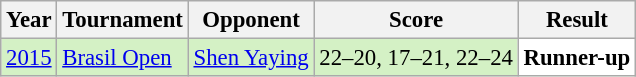<table class="sortable wikitable" style="font-size: 95%;">
<tr>
<th>Year</th>
<th>Tournament</th>
<th>Opponent</th>
<th>Score</th>
<th>Result</th>
</tr>
<tr style="background:#D4F1C5">
<td align="center"><a href='#'>2015</a></td>
<td align="left"><a href='#'>Brasil Open</a></td>
<td align="left"> <a href='#'>Shen Yaying</a></td>
<td align="left">22–20, 17–21, 22–24</td>
<td style="text-align:left; background:white"> <strong>Runner-up</strong></td>
</tr>
</table>
